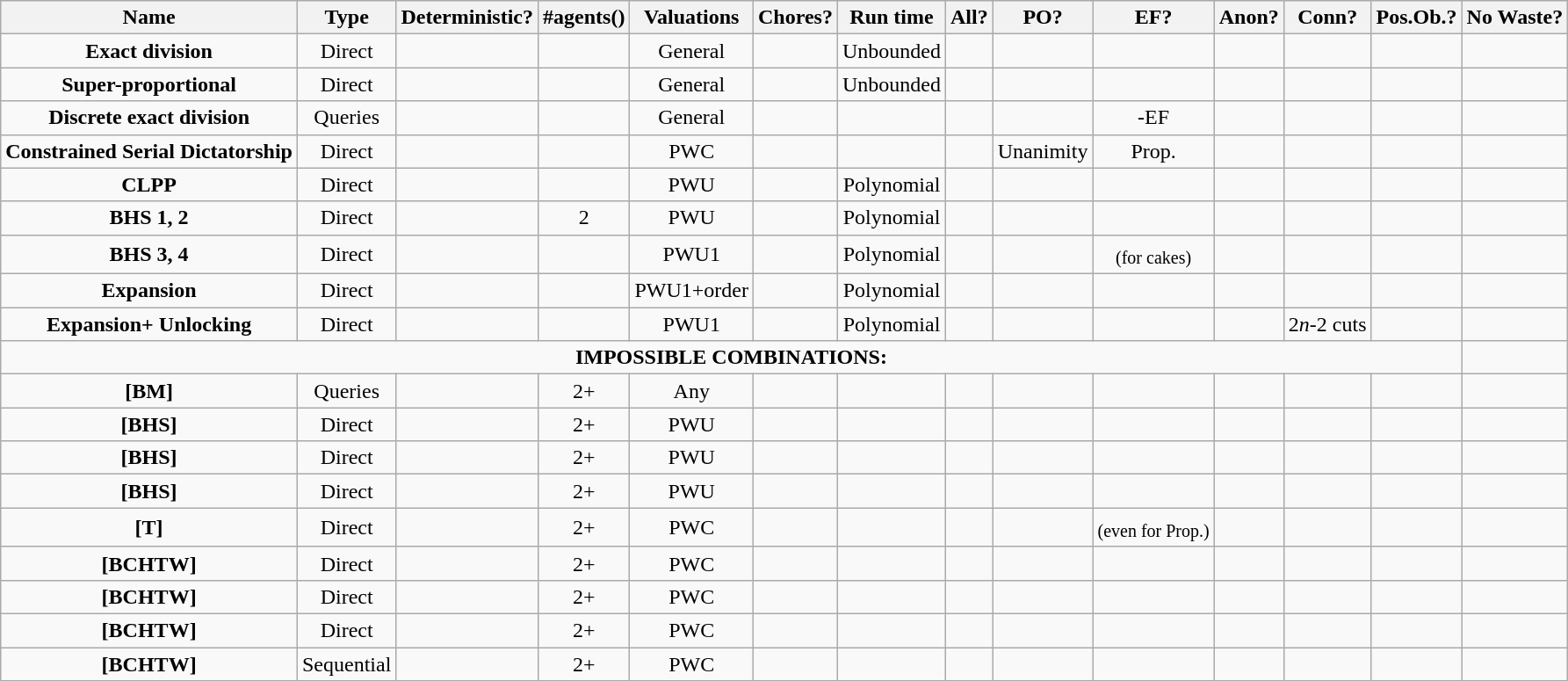<table class="wikitable" style="text-align:center">
<tr>
<th>Name</th>
<th>Type</th>
<th>Deterministic?</th>
<th>#agents()</th>
<th>Valuations</th>
<th>Chores?</th>
<th>Run time</th>
<th>All?</th>
<th>PO?</th>
<th>EF?</th>
<th>Anon?</th>
<th>Conn?</th>
<th>Pos.Ob.?</th>
<th>No Waste?</th>
</tr>
<tr>
<td><strong>Exact division</strong></td>
<td>Direct</td>
<td></td>
<td></td>
<td>General</td>
<td></td>
<td>Unbounded</td>
<td></td>
<td></td>
<td></td>
<td></td>
<td></td>
<td></td>
<td></td>
</tr>
<tr>
<td><strong>Super-proportional</strong></td>
<td>Direct</td>
<td></td>
<td></td>
<td>General</td>
<td></td>
<td>Unbounded</td>
<td></td>
<td></td>
<td></td>
<td></td>
<td></td>
<td></td>
<td></td>
</tr>
<tr>
<td><strong>Discrete exact division</strong></td>
<td>Queries</td>
<td></td>
<td></td>
<td>General</td>
<td></td>
<td></td>
<td></td>
<td></td>
<td>-EF</td>
<td></td>
<td></td>
<td></td>
<td></td>
</tr>
<tr>
<td><strong>Constrained Serial Dictatorship</strong></td>
<td>Direct</td>
<td></td>
<td></td>
<td>PWC</td>
<td></td>
<td></td>
<td></td>
<td>Unanimity</td>
<td>Prop.</td>
<td></td>
<td></td>
<td></td>
<td></td>
</tr>
<tr>
<td><strong>CLPP</strong></td>
<td>Direct</td>
<td></td>
<td></td>
<td>PWU</td>
<td></td>
<td>Polynomial</td>
<td></td>
<td></td>
<td></td>
<td></td>
<td></td>
<td></td>
<td></td>
</tr>
<tr>
<td><strong>BHS 1, 2</strong></td>
<td>Direct</td>
<td></td>
<td>2</td>
<td>PWU</td>
<td></td>
<td>Polynomial</td>
<td></td>
<td></td>
<td></td>
<td></td>
<td></td>
<td></td>
<td></td>
</tr>
<tr>
<td><strong>BHS 3, 4</strong></td>
<td>Direct</td>
<td></td>
<td></td>
<td>PWU1</td>
<td></td>
<td>Polynomial</td>
<td></td>
<td></td>
<td> <sub>(for cakes)</sub></td>
<td></td>
<td></td>
<td></td>
<td></td>
</tr>
<tr>
<td><strong>Expansion</strong></td>
<td>Direct</td>
<td></td>
<td></td>
<td>PWU1+order</td>
<td></td>
<td>Polynomial</td>
<td></td>
<td></td>
<td></td>
<td></td>
<td></td>
<td></td>
<td></td>
</tr>
<tr>
<td><strong>Expansion+ Unlocking</strong></td>
<td>Direct</td>
<td></td>
<td></td>
<td>PWU1</td>
<td></td>
<td>Polynomial</td>
<td></td>
<td></td>
<td></td>
<td></td>
<td>2<em>n</em>-2 cuts</td>
<td></td>
<td></td>
</tr>
<tr>
<td colspan="13"><strong>IMPOSSIBLE COMBINATIONS:</strong></td>
<td></td>
</tr>
<tr>
<td><strong>[BM]</strong></td>
<td>Queries</td>
<td></td>
<td>2+</td>
<td>Any</td>
<td></td>
<td></td>
<td></td>
<td></td>
<td></td>
<td></td>
<td></td>
<td></td>
<td></td>
</tr>
<tr>
<td><strong>[BHS]</strong></td>
<td>Direct</td>
<td></td>
<td>2+</td>
<td>PWU</td>
<td></td>
<td></td>
<td></td>
<td></td>
<td></td>
<td></td>
<td></td>
<td></td>
<td></td>
</tr>
<tr>
<td><strong>[BHS]</strong></td>
<td>Direct</td>
<td></td>
<td>2+</td>
<td>PWU</td>
<td></td>
<td></td>
<td></td>
<td></td>
<td></td>
<td></td>
<td></td>
<td></td>
<td></td>
</tr>
<tr>
<td><strong>[BHS]</strong></td>
<td>Direct</td>
<td></td>
<td>2+</td>
<td>PWU</td>
<td></td>
<td></td>
<td></td>
<td></td>
<td></td>
<td></td>
<td></td>
<td></td>
<td></td>
</tr>
<tr>
<td><strong>[T]</strong></td>
<td>Direct</td>
<td></td>
<td>2+</td>
<td>PWC</td>
<td></td>
<td></td>
<td></td>
<td></td>
<td><sub>(even for Prop.)</sub></td>
<td></td>
<td></td>
<td></td>
<td></td>
</tr>
<tr>
<td><strong>[BCHTW]</strong></td>
<td>Direct</td>
<td></td>
<td>2+</td>
<td>PWC</td>
<td></td>
<td></td>
<td></td>
<td></td>
<td></td>
<td></td>
<td></td>
<td></td>
<td></td>
</tr>
<tr>
<td><strong>[BCHTW]</strong></td>
<td>Direct</td>
<td></td>
<td>2+</td>
<td>PWC</td>
<td></td>
<td></td>
<td></td>
<td></td>
<td></td>
<td></td>
<td></td>
<td></td>
<td></td>
</tr>
<tr>
<td><strong>[BCHTW]</strong></td>
<td>Direct</td>
<td></td>
<td>2+</td>
<td>PWC</td>
<td></td>
<td></td>
<td></td>
<td></td>
<td></td>
<td></td>
<td></td>
<td></td>
<td></td>
</tr>
<tr>
<td><strong>[BCHTW]</strong></td>
<td>Sequential</td>
<td></td>
<td>2+</td>
<td>PWC</td>
<td></td>
<td></td>
<td></td>
<td></td>
<td></td>
<td></td>
<td></td>
<td></td>
<td></td>
</tr>
</table>
